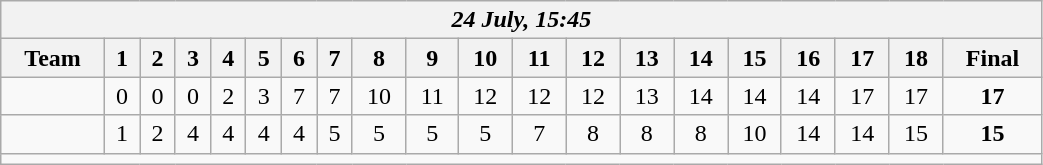<table class=wikitable style="text-align:center; width: 55%">
<tr>
<th colspan=20><em>24 July, 15:45</em></th>
</tr>
<tr>
<th>Team</th>
<th>1</th>
<th>2</th>
<th>3</th>
<th>4</th>
<th>5</th>
<th>6</th>
<th>7</th>
<th>8</th>
<th>9</th>
<th>10</th>
<th>11</th>
<th>12</th>
<th>13</th>
<th>14</th>
<th>15</th>
<th>16</th>
<th>17</th>
<th>18</th>
<th>Final</th>
</tr>
<tr>
<td align=left><strong></strong></td>
<td>0</td>
<td>0</td>
<td>0</td>
<td>2</td>
<td>3</td>
<td>7</td>
<td>7</td>
<td>10</td>
<td>11</td>
<td>12</td>
<td>12</td>
<td>12</td>
<td>13</td>
<td>14</td>
<td>14</td>
<td>14</td>
<td>17</td>
<td>17</td>
<td><strong>17</strong></td>
</tr>
<tr>
<td align=left></td>
<td>1</td>
<td>2</td>
<td>4</td>
<td>4</td>
<td>4</td>
<td>4</td>
<td>5</td>
<td>5</td>
<td>5</td>
<td>5</td>
<td>7</td>
<td>8</td>
<td>8</td>
<td>8</td>
<td>10</td>
<td>14</td>
<td>14</td>
<td>15</td>
<td><strong>15</strong></td>
</tr>
<tr>
<td colspan=20></td>
</tr>
</table>
